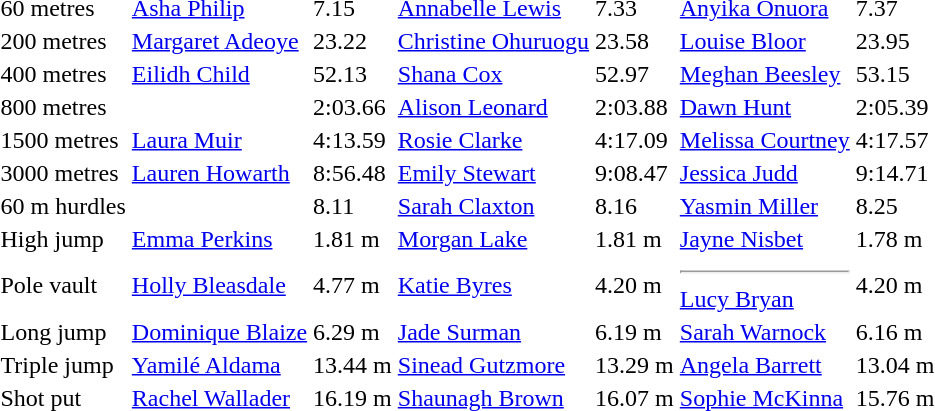<table>
<tr>
<td>60 metres</td>
<td><a href='#'>Asha Philip</a></td>
<td>7.15</td>
<td><a href='#'>Annabelle Lewis</a></td>
<td>7.33</td>
<td><a href='#'>Anyika Onuora</a></td>
<td>7.37</td>
</tr>
<tr>
<td>200 metres</td>
<td><a href='#'>Margaret Adeoye</a></td>
<td>23.22</td>
<td><a href='#'>Christine Ohuruogu</a></td>
<td>23.58</td>
<td><a href='#'>Louise Bloor</a></td>
<td>23.95</td>
</tr>
<tr>
<td>400 metres</td>
<td><a href='#'>Eilidh Child</a></td>
<td>52.13</td>
<td><a href='#'>Shana Cox</a></td>
<td>52.97</td>
<td><a href='#'>Meghan Beesley</a></td>
<td>53.15</td>
</tr>
<tr>
<td>800 metres</td>
<td></td>
<td>2:03.66</td>
<td><a href='#'>Alison Leonard</a></td>
<td>2:03.88</td>
<td><a href='#'>Dawn Hunt</a></td>
<td>2:05.39</td>
</tr>
<tr>
<td>1500 metres</td>
<td><a href='#'>Laura Muir</a></td>
<td>4:13.59</td>
<td><a href='#'>Rosie Clarke</a></td>
<td>4:17.09</td>
<td><a href='#'>Melissa Courtney</a></td>
<td>4:17.57</td>
</tr>
<tr>
<td>3000 metres</td>
<td><a href='#'>Lauren Howarth</a></td>
<td>8:56.48</td>
<td><a href='#'>Emily Stewart</a></td>
<td>9:08.47</td>
<td><a href='#'>Jessica Judd</a></td>
<td>9:14.71</td>
</tr>
<tr>
<td>60 m hurdles</td>
<td></td>
<td>8.11</td>
<td><a href='#'>Sarah Claxton</a></td>
<td>8.16</td>
<td><a href='#'>Yasmin Miller</a></td>
<td>8.25</td>
</tr>
<tr>
<td>High jump</td>
<td><a href='#'>Emma Perkins</a></td>
<td>1.81 m</td>
<td><a href='#'>Morgan Lake</a></td>
<td>1.81 m</td>
<td><a href='#'>Jayne Nisbet</a></td>
<td>1.78 m</td>
</tr>
<tr>
<td>Pole vault</td>
<td><a href='#'>Holly Bleasdale</a></td>
<td>4.77 m</td>
<td><a href='#'>Katie Byres</a></td>
<td>4.20 m</td>
<td><hr><a href='#'>Lucy Bryan</a></td>
<td>4.20 m</td>
</tr>
<tr>
<td>Long jump</td>
<td><a href='#'>Dominique Blaize</a></td>
<td>6.29 m</td>
<td><a href='#'>Jade Surman</a></td>
<td>6.19 m</td>
<td><a href='#'>Sarah Warnock</a></td>
<td>6.16 m</td>
</tr>
<tr>
<td>Triple jump</td>
<td><a href='#'>Yamilé Aldama</a></td>
<td>13.44 m</td>
<td><a href='#'>Sinead Gutzmore</a></td>
<td>13.29 m</td>
<td><a href='#'>Angela Barrett</a></td>
<td>13.04 m</td>
</tr>
<tr>
<td>Shot put</td>
<td><a href='#'>Rachel Wallader</a></td>
<td>16.19 m</td>
<td><a href='#'>Shaunagh Brown</a></td>
<td>16.07 m</td>
<td><a href='#'>Sophie McKinna</a></td>
<td>15.76 m</td>
</tr>
</table>
